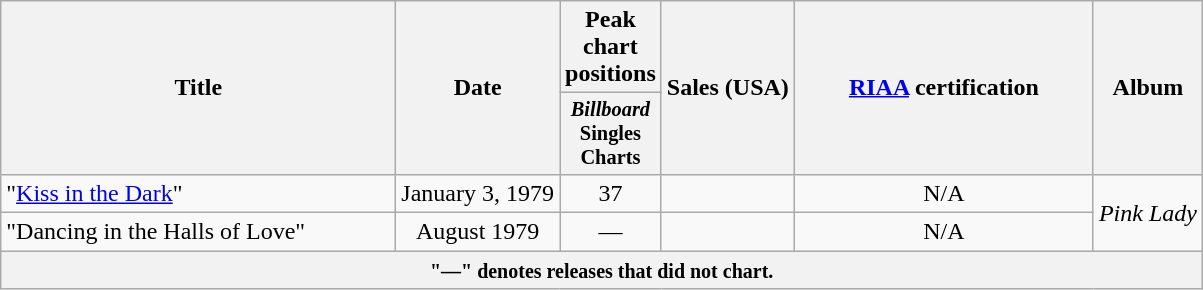<table class="wikitable plainrowheaders" style="text-align:center;">
<tr>
<th scope="col" rowspan="2" style="width:16em;">Title</th>
<th scope="col" rowspan="2">Date</th>
<th scope="col" colspan="1">Peak chart positions</th>
<th scope="col" rowspan="2">Sales (USA)</th>
<th scope="col" rowspan="2" style="width:12em;"><a href='#'>RIAA</a> certification</th>
<th scope="col" rowspan="2">Album</th>
</tr>
<tr>
<th style="width:3em;font-size:85%"><em>Billboard</em> Singles Charts</th>
</tr>
<tr>
<td align="left">"<a href='#'>Kiss in the Dark</a>"</td>
<td>January 3, 1979</td>
<td>37</td>
<td></td>
<td>N/A</td>
<td rowspan="2"><em>Pink Lady</em></td>
</tr>
<tr>
<td align="left">"Dancing in the Halls of Love"</td>
<td>August 1979</td>
<td>—</td>
<td></td>
<td>N/A</td>
</tr>
<tr>
<th colspan="6"><small>"—" denotes releases that did not chart.</small></th>
</tr>
</table>
